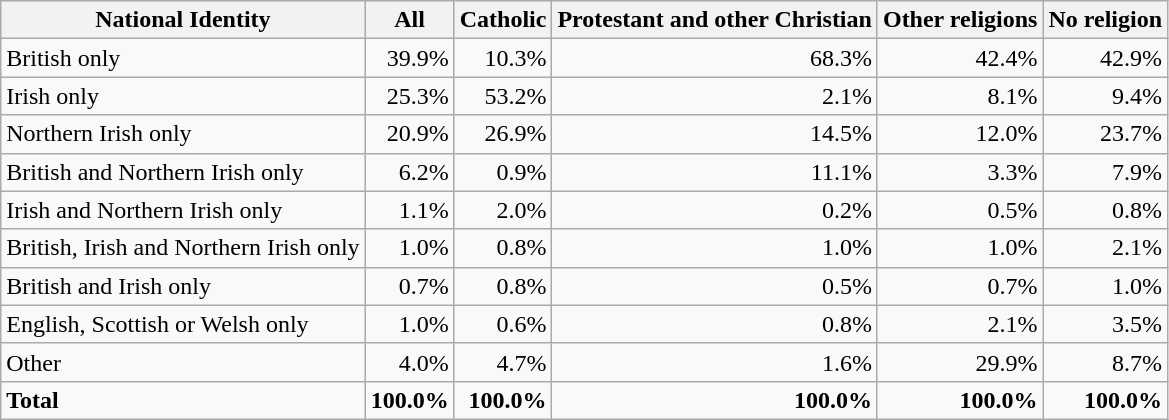<table class="wikitable sortable" style="text-align:right">
<tr>
<th>National Identity</th>
<th>All</th>
<th>Catholic</th>
<th>Protestant and other Christian</th>
<th>Other religions</th>
<th>No religion</th>
</tr>
<tr>
<td style="text-align:left">British only</td>
<td>39.9%</td>
<td>10.3%</td>
<td>68.3%</td>
<td>42.4%</td>
<td>42.9%</td>
</tr>
<tr>
<td style="text-align:left">Irish only</td>
<td>25.3%</td>
<td>53.2%</td>
<td>2.1%</td>
<td>8.1%</td>
<td>9.4%</td>
</tr>
<tr>
<td style="text-align:left">Northern Irish only</td>
<td>20.9%</td>
<td>26.9%</td>
<td>14.5%</td>
<td>12.0%</td>
<td>23.7%</td>
</tr>
<tr>
<td style="text-align:left">British and Northern Irish only</td>
<td>6.2%</td>
<td>0.9%</td>
<td>11.1%</td>
<td>3.3%</td>
<td>7.9%</td>
</tr>
<tr>
<td style="text-align:left">Irish and Northern Irish only</td>
<td>1.1%</td>
<td>2.0%</td>
<td>0.2%</td>
<td>0.5%</td>
<td>0.8%</td>
</tr>
<tr>
<td style="text-align:left">British, Irish and Northern Irish only</td>
<td>1.0%</td>
<td>0.8%</td>
<td>1.0%</td>
<td>1.0%</td>
<td>2.1%</td>
</tr>
<tr>
<td style="text-align:left">British and Irish only</td>
<td>0.7%</td>
<td>0.8%</td>
<td>0.5%</td>
<td>0.7%</td>
<td>1.0%</td>
</tr>
<tr>
<td style="text-align:left">English, Scottish or Welsh only</td>
<td>1.0%</td>
<td>0.6%</td>
<td>0.8%</td>
<td>2.1%</td>
<td>3.5%</td>
</tr>
<tr>
<td style="text-align:left">Other</td>
<td>4.0%</td>
<td>4.7%</td>
<td>1.6%</td>
<td>29.9%</td>
<td>8.7%</td>
</tr>
<tr>
<td style="text-align:left"><strong>Total</strong></td>
<td><strong>100.0%</strong></td>
<td><strong>100.0%</strong></td>
<td><strong>100.0%</strong></td>
<td><strong>100.0%</strong></td>
<td><strong>100.0%</strong></td>
</tr>
</table>
